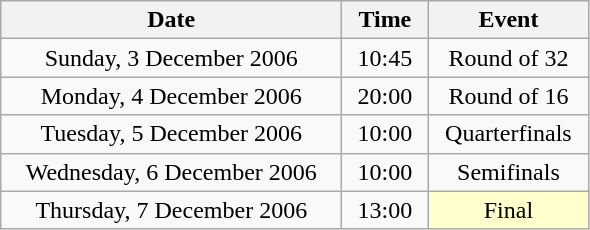<table class = "wikitable" style="text-align:center;">
<tr>
<th width=220>Date</th>
<th width=50>Time</th>
<th width=100>Event</th>
</tr>
<tr>
<td>Sunday, 3 December 2006</td>
<td>10:45</td>
<td>Round of 32</td>
</tr>
<tr>
<td>Monday, 4 December 2006</td>
<td>20:00</td>
<td>Round of 16</td>
</tr>
<tr>
<td>Tuesday, 5 December 2006</td>
<td>10:00</td>
<td>Quarterfinals</td>
</tr>
<tr>
<td>Wednesday, 6 December 2006</td>
<td>10:00</td>
<td>Semifinals</td>
</tr>
<tr>
<td>Thursday, 7 December 2006</td>
<td>13:00</td>
<td bgcolor=ffffcc>Final</td>
</tr>
</table>
